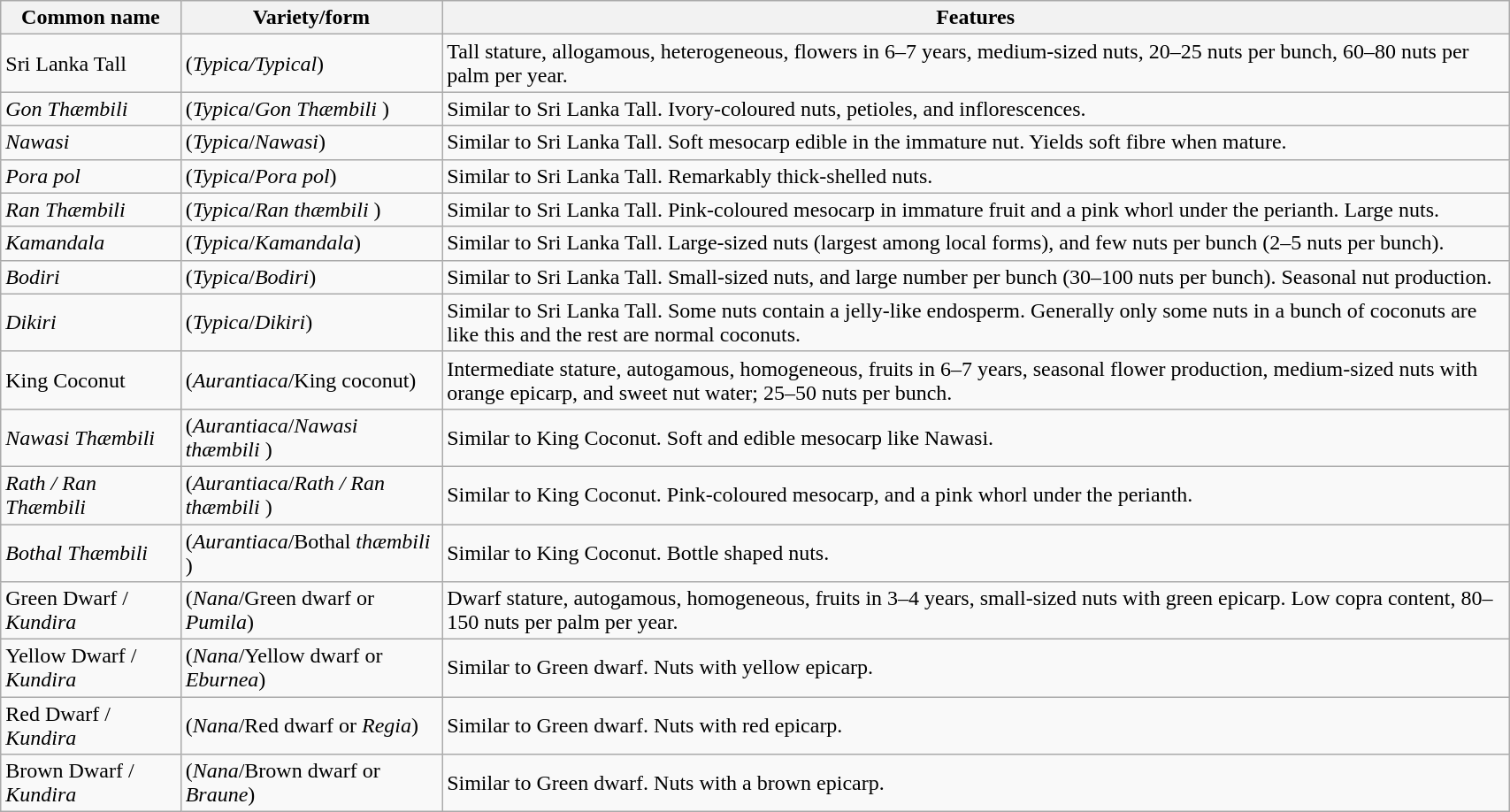<table class="wikitable" style="width:90%;">
<tr>
<th>Common name</th>
<th>Variety/form</th>
<th>Features</th>
</tr>
<tr>
<td>Sri Lanka Tall</td>
<td>(<em>Typica/Typical</em>)</td>
<td>Tall stature, allogamous, heterogeneous, flowers in 6–7 years, medium-sized nuts, 20–25 nuts per bunch, 60–80 nuts per palm per year.</td>
</tr>
<tr>
<td><em>Gon Thæmbili</em></td>
<td>(<em>Typica</em>/<em>Gon Thæmbili </em>)</td>
<td>Similar to Sri Lanka Tall. Ivory-coloured nuts, petioles, and inflorescences.</td>
</tr>
<tr>
<td><em>Nawasi</em></td>
<td>(<em>Typica</em>/<em>Nawasi</em>)</td>
<td>Similar to Sri Lanka Tall. Soft mesocarp edible in the immature nut. Yields soft fibre when mature.</td>
</tr>
<tr>
<td><em>Pora pol</em></td>
<td>(<em>Typica</em>/<em>Pora pol</em>)</td>
<td>Similar to Sri Lanka Tall. Remarkably thick-shelled nuts.</td>
</tr>
<tr>
<td><em>Ran Thæmbili</em></td>
<td>(<em>Typica</em>/<em>Ran thæmbili </em>)</td>
<td>Similar to Sri Lanka Tall. Pink-coloured mesocarp in immature fruit and a pink whorl under the perianth. Large nuts.</td>
</tr>
<tr>
<td><em>Kamandala</em></td>
<td>(<em>Typica</em>/<em>Kamandala</em>)</td>
<td>Similar to Sri Lanka Tall. Large-sized nuts (largest among local forms), and few nuts per bunch (2–5 nuts per bunch).</td>
</tr>
<tr>
<td><em>Bodiri</em></td>
<td>(<em>Typica</em>/<em>Bodiri</em>)</td>
<td>Similar to Sri Lanka Tall. Small-sized nuts, and large number per bunch (30–100 nuts per bunch). Seasonal nut production.</td>
</tr>
<tr>
<td><em>Dikiri</em></td>
<td>(<em>Typica</em>/<em>Dikiri</em>)</td>
<td>Similar to Sri Lanka Tall. Some nuts contain a jelly-like endosperm. Generally only some nuts in a bunch of coconuts are like this and the rest are normal coconuts.</td>
</tr>
<tr>
<td>King Coconut</td>
<td>(<em>Aurantiaca</em>/King coconut)</td>
<td>Intermediate stature, autogamous, homogeneous, fruits in 6–7 years, seasonal flower production, medium-sized nuts with orange epicarp, and sweet nut water; 25–50 nuts per bunch.</td>
</tr>
<tr>
<td><em>Nawasi Thæmbili</em></td>
<td>(<em>Aurantiaca</em>/<em>Nawasi thæmbili </em>)</td>
<td>Similar to King Coconut. Soft and edible mesocarp like Nawasi.</td>
</tr>
<tr>
<td><em>Rath / Ran Thæmbili </em></td>
<td>(<em>Aurantiaca</em>/<em>Rath / Ran thæmbili </em>)</td>
<td>Similar to King Coconut. Pink-coloured mesocarp, and a pink whorl under the perianth.</td>
</tr>
<tr>
<td><em>Bothal Thæmbili</em></td>
<td>(<em>Aurantiaca</em>/Bothal <em>thæmbili </em>)</td>
<td>Similar to King Coconut. Bottle shaped nuts.</td>
</tr>
<tr>
<td>Green Dwarf / <em>Kundira</em></td>
<td>(<em>Nana</em>/Green dwarf or <em>Pumila</em>)</td>
<td>Dwarf stature, autogamous, homogeneous, fruits in 3–4 years, small-sized nuts with green epicarp. Low copra content, 80–150 nuts per palm per year.</td>
</tr>
<tr>
<td>Yellow Dwarf / <em>Kundira</em></td>
<td>(<em>Nana</em>/Yellow dwarf or <em>Eburnea</em>)</td>
<td>Similar to Green dwarf. Nuts with yellow epicarp.</td>
</tr>
<tr>
<td>Red Dwarf / <em>Kundira</em></td>
<td>(<em>Nana</em>/Red dwarf or <em>Regia</em>)</td>
<td>Similar to Green dwarf. Nuts with red epicarp.</td>
</tr>
<tr>
<td>Brown Dwarf / <em>Kundira</em></td>
<td>(<em>Nana</em>/Brown dwarf or <em>Braune</em>)</td>
<td>Similar to Green dwarf. Nuts with a brown epicarp.</td>
</tr>
</table>
